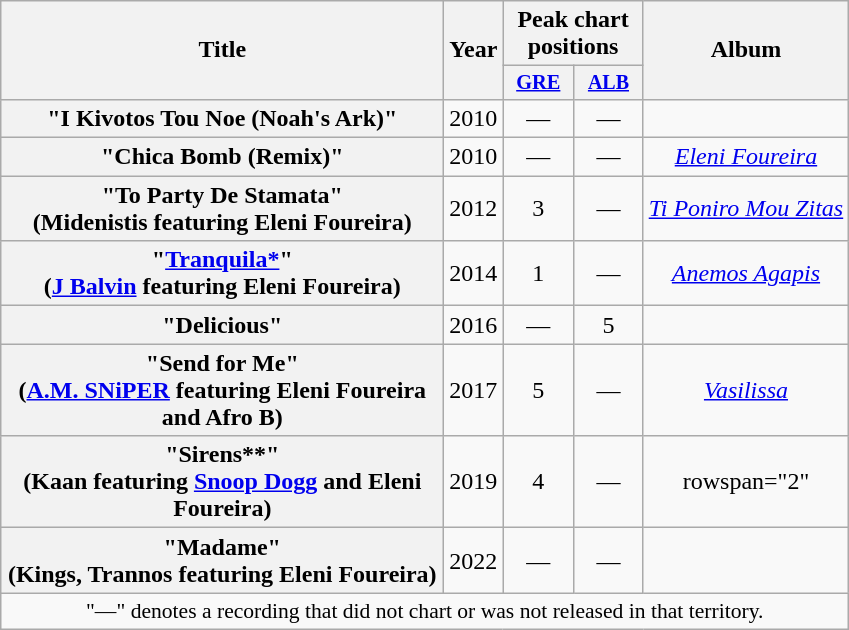<table class="wikitable plainrowheaders" style="text-align:center;">
<tr>
<th scope="col" rowspan="2" style="width:18em;">Title</th>
<th scope="col" rowspan="2" style="width:2em;">Year</th>
<th scope="col" colspan="2">Peak chart positions</th>
<th scope="col" rowspan="2">Album</th>
</tr>
<tr>
<th scope="col" style="width:3em;font-size:85%;"><a href='#'>GRE</a><br></th>
<th style="width:40px; font-size:smaller;"><a href='#'>ALB</a><br></th>
</tr>
<tr>
<th scope="row">"I Kivotos Tou Noe (Noah's Ark)"<br></th>
<td>2010</td>
<td>—</td>
<td>—</td>
<td></td>
</tr>
<tr>
<th scope="row">"Chica Bomb (Remix)"<br></th>
<td>2010</td>
<td>—</td>
<td>—</td>
<td><em><a href='#'>Eleni Foureira</a></em></td>
</tr>
<tr>
<th scope="row">"To Party De Stamata"<br><span>(Midenistis featuring Eleni Foureira)</span></th>
<td>2012</td>
<td>3</td>
<td>—</td>
<td><em><a href='#'>Ti Poniro Mou Zitas</a></em></td>
</tr>
<tr>
<th scope="row">"<a href='#'>Tranquila*</a>"<br><span>(<a href='#'>J Balvin</a> featuring Eleni Foureira)</span></th>
<td>2014</td>
<td>1</td>
<td>—</td>
<td><em><a href='#'>Anemos Agapis</a></em></td>
</tr>
<tr>
<th scope="row">"Delicious"<br></th>
<td>2016</td>
<td>—</td>
<td>5</td>
<td></td>
</tr>
<tr>
<th scope="row">"Send for Me"<br><span>(<a href='#'>A.M. SNiPER</a> featuring Eleni Foureira and Afro B)</span></th>
<td>2017</td>
<td>5</td>
<td>—</td>
<td><em><a href='#'>Vasilissa</a></em></td>
</tr>
<tr>
<th scope="row">"Sirens**"<br><span>(Kaan featuring <a href='#'>Snoop Dogg</a> and Eleni Foureira)</span></th>
<td>2019</td>
<td>4</td>
<td>—</td>
<td>rowspan="2" </td>
</tr>
<tr>
<th scope="row">"Μadame"<br><span>(Kings, Trannos featuring Eleni Foureira)</span></th>
<td>2022</td>
<td>—</td>
<td>—</td>
</tr>
<tr>
<td colspan="11" style="font-size:90%">"—" denotes a recording that did not chart or was not released in that territory.</td>
</tr>
</table>
